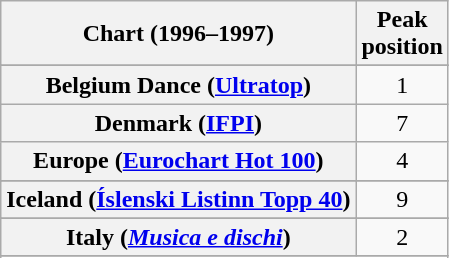<table class="wikitable sortable plainrowheaders" style="text-align:center">
<tr>
<th>Chart (1996–1997)</th>
<th>Peak<br>position</th>
</tr>
<tr>
</tr>
<tr>
</tr>
<tr>
</tr>
<tr>
<th scope="row">Belgium Dance (<a href='#'>Ultratop</a>)</th>
<td>1</td>
</tr>
<tr>
<th scope="row">Denmark (<a href='#'>IFPI</a>)</th>
<td>7</td>
</tr>
<tr>
<th scope="row">Europe (<a href='#'>Eurochart Hot 100</a>)</th>
<td>4</td>
</tr>
<tr>
</tr>
<tr>
</tr>
<tr>
</tr>
<tr>
<th scope="row">Iceland (<a href='#'>Íslenski Listinn Topp 40</a>)</th>
<td>9</td>
</tr>
<tr>
</tr>
<tr>
<th scope="row">Italy (<em><a href='#'>Musica e dischi</a></em>)</th>
<td>2</td>
</tr>
<tr>
</tr>
<tr>
</tr>
<tr>
</tr>
<tr>
</tr>
<tr>
</tr>
<tr>
</tr>
<tr>
</tr>
</table>
